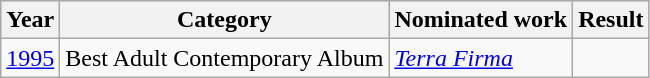<table class="wikitable">
<tr style="background:#ccc;">
<th>Year</th>
<th>Category</th>
<th>Nominated work</th>
<th>Result</th>
</tr>
<tr>
<td><a href='#'>1995</a></td>
<td>Best Adult Contemporary Album</td>
<td><em><a href='#'>Terra Firma</a></em></td>
<td></td>
</tr>
</table>
